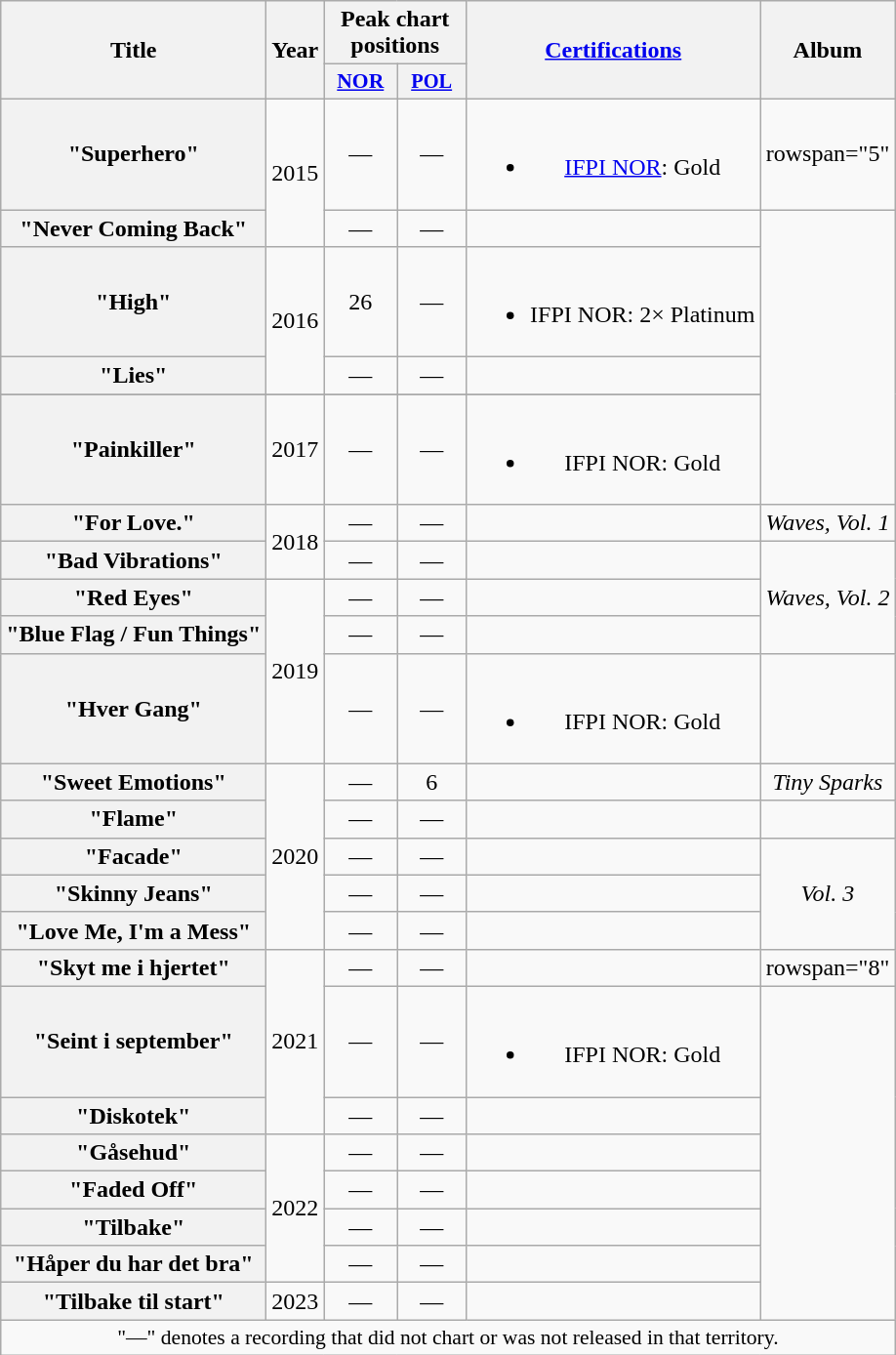<table class="wikitable plainrowheaders" style="text-align:center;">
<tr>
<th scope="col" rowspan=2>Title</th>
<th scope="col" rowspan=2>Year</th>
<th scope="col" colspan=2>Peak chart positions</th>
<th scope="col" rowspan=2><a href='#'>Certifications</a></th>
<th scope="col" rowspan=2>Album</th>
</tr>
<tr>
<th scope="col" style="width:3em;font-size:90%;"><a href='#'>NOR</a><br></th>
<th scope="col" style="width:3em;font-size:85%;"><a href='#'>POL</a><br></th>
</tr>
<tr>
<th scope="row">"Superhero"</th>
<td rowspan="2">2015</td>
<td>—</td>
<td>—</td>
<td><br><ul><li><a href='#'>IFPI NOR</a>: Gold</li></ul></td>
<td>rowspan="5" </td>
</tr>
<tr>
<th scope="row">"Never Coming Back"</th>
<td>—</td>
<td>—</td>
<td></td>
</tr>
<tr>
<th scope="row">"High"</th>
<td rowspan="2">2016</td>
<td>26</td>
<td>—</td>
<td><br><ul><li>IFPI NOR: 2× Platinum</li></ul></td>
</tr>
<tr>
<th scope="row">"Lies"</th>
<td>—</td>
<td>—</td>
<td></td>
</tr>
<tr>
</tr>
<tr>
<th scope="row">"Painkiller"</th>
<td>2017</td>
<td>—</td>
<td>—</td>
<td><br><ul><li>IFPI NOR: Gold</li></ul></td>
</tr>
<tr>
<th scope="row">"For Love."</th>
<td rowspan="2">2018</td>
<td>—</td>
<td>—</td>
<td></td>
<td><em>Waves, Vol. 1</em></td>
</tr>
<tr>
<th scope="row">"Bad Vibrations"</th>
<td>—</td>
<td>—</td>
<td></td>
<td rowspan="3"><em>Waves, Vol. 2</em></td>
</tr>
<tr>
<th scope="row">"Red Eyes"</th>
<td rowspan="3">2019</td>
<td>—</td>
<td>—</td>
<td></td>
</tr>
<tr>
<th scope="row">"Blue Flag / Fun Things"</th>
<td>—</td>
<td>—</td>
<td></td>
</tr>
<tr>
<th scope="row">"Hver Gang"<br></th>
<td>—</td>
<td>—</td>
<td><br><ul><li>IFPI NOR: Gold</li></ul></td>
<td></td>
</tr>
<tr>
<th scope="row">"Sweet Emotions"<br></th>
<td rowspan="5">2020</td>
<td>—</td>
<td>6</td>
<td></td>
<td><em>Tiny Sparks</em></td>
</tr>
<tr>
<th scope="row">"Flame"<br></th>
<td>—</td>
<td>—</td>
<td></td>
<td></td>
</tr>
<tr>
<th scope="row">"Facade"</th>
<td>—</td>
<td>—</td>
<td></td>
<td rowspan="3"><em>Vol. 3</em></td>
</tr>
<tr>
<th scope="row">"Skinny Jeans"</th>
<td>—</td>
<td>—</td>
<td></td>
</tr>
<tr>
<th scope="row">"Love Me, I'm a Mess"</th>
<td>—</td>
<td>—</td>
<td></td>
</tr>
<tr>
<th scope="row">"Skyt me i hjertet"</th>
<td rowspan="3">2021</td>
<td>—</td>
<td>—</td>
<td></td>
<td>rowspan="8" </td>
</tr>
<tr>
<th scope="row">"Seint i september" </th>
<td>—</td>
<td>—</td>
<td><br><ul><li>IFPI NOR: Gold</li></ul></td>
</tr>
<tr>
<th scope="row">"Diskotek" </th>
<td>—</td>
<td>—</td>
<td></td>
</tr>
<tr>
<th scope="row">"Gåsehud"</th>
<td rowspan="4">2022</td>
<td>—</td>
<td>—</td>
<td></td>
</tr>
<tr>
<th scope="row">"Faded Off" </th>
<td>—</td>
<td>—</td>
<td></td>
</tr>
<tr>
<th scope="row">"Tilbake" </th>
<td>—</td>
<td>—</td>
<td></td>
</tr>
<tr>
<th scope="row">"Håper du har det bra"</th>
<td>—</td>
<td>—</td>
<td></td>
</tr>
<tr>
<th scope="row">"Tilbake til start"</th>
<td>2023</td>
<td>—</td>
<td>—</td>
<td></td>
</tr>
<tr>
<td colspan="9" style="font-size:90%">"—" denotes a recording that did not chart or was not released in that territory.</td>
</tr>
</table>
